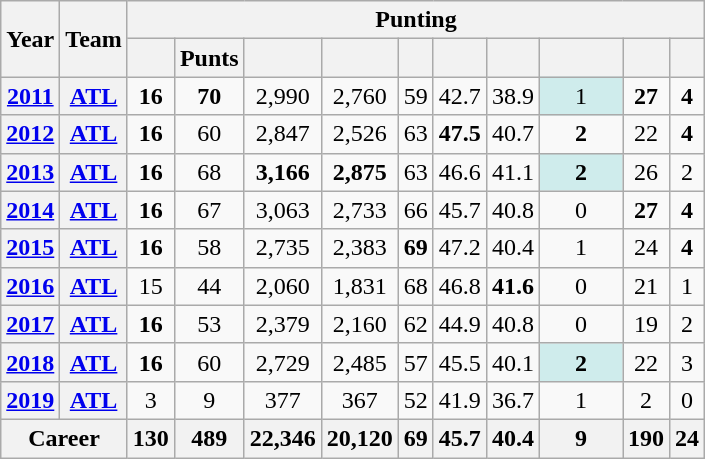<table class=wikitable style="text-align:center;">
<tr>
<th rowspan="2">Year</th>
<th rowspan="2">Team</th>
<th colspan="10">Punting</th>
</tr>
<tr>
<th></th>
<th>Punts</th>
<th></th>
<th></th>
<th></th>
<th></th>
<th></th>
<th></th>
<th></th>
<th></th>
</tr>
<tr>
<th><a href='#'>2011</a></th>
<th><a href='#'>ATL</a></th>
<td><strong>16</strong></td>
<td><strong>70</strong></td>
<td>2,990</td>
<td>2,760</td>
<td>59</td>
<td>42.7</td>
<td>38.9</td>
<td style="background:#cfecec; width:3em;">1</td>
<td><strong>27</strong></td>
<td><strong>4</strong></td>
</tr>
<tr>
<th><a href='#'>2012</a></th>
<th><a href='#'>ATL</a></th>
<td><strong>16</strong></td>
<td>60</td>
<td>2,847</td>
<td>2,526</td>
<td>63</td>
<td><strong>47.5</strong></td>
<td>40.7</td>
<td><strong>2</strong></td>
<td>22</td>
<td><strong>4</strong></td>
</tr>
<tr>
<th><a href='#'>2013</a></th>
<th><a href='#'>ATL</a></th>
<td><strong>16</strong></td>
<td>68</td>
<td><strong>3,166</strong></td>
<td><strong>2,875</strong></td>
<td>63</td>
<td>46.6</td>
<td>41.1</td>
<td style="background:#cfecec; width:3em;"><strong>2</strong></td>
<td>26</td>
<td>2</td>
</tr>
<tr>
<th><a href='#'>2014</a></th>
<th><a href='#'>ATL</a></th>
<td><strong>16</strong></td>
<td>67</td>
<td>3,063</td>
<td>2,733</td>
<td>66</td>
<td>45.7</td>
<td>40.8</td>
<td>0</td>
<td><strong>27</strong></td>
<td><strong>4</strong></td>
</tr>
<tr>
<th><a href='#'>2015</a></th>
<th><a href='#'>ATL</a></th>
<td><strong>16</strong></td>
<td>58</td>
<td>2,735</td>
<td>2,383</td>
<td><strong>69</strong></td>
<td>47.2</td>
<td>40.4</td>
<td>1</td>
<td>24</td>
<td><strong>4</strong></td>
</tr>
<tr>
<th><a href='#'>2016</a></th>
<th><a href='#'>ATL</a></th>
<td>15</td>
<td>44</td>
<td>2,060</td>
<td>1,831</td>
<td>68</td>
<td>46.8</td>
<td><strong>41.6</strong></td>
<td>0</td>
<td>21</td>
<td>1</td>
</tr>
<tr>
<th><a href='#'>2017</a></th>
<th><a href='#'>ATL</a></th>
<td><strong>16</strong></td>
<td>53</td>
<td>2,379</td>
<td>2,160</td>
<td>62</td>
<td>44.9</td>
<td>40.8</td>
<td>0</td>
<td>19</td>
<td>2</td>
</tr>
<tr>
<th><a href='#'>2018</a></th>
<th><a href='#'>ATL</a></th>
<td><strong>16</strong></td>
<td>60</td>
<td>2,729</td>
<td>2,485</td>
<td>57</td>
<td>45.5</td>
<td>40.1</td>
<td style="background:#cfecec; width:3em;"><strong>2</strong></td>
<td>22</td>
<td>3</td>
</tr>
<tr>
<th><a href='#'>2019</a></th>
<th><a href='#'>ATL</a></th>
<td>3</td>
<td>9</td>
<td>377</td>
<td>367</td>
<td>52</td>
<td>41.9</td>
<td>36.7</td>
<td>1</td>
<td>2</td>
<td>0</td>
</tr>
<tr>
<th colspan="2">Career</th>
<th>130</th>
<th>489</th>
<th>22,346</th>
<th>20,120</th>
<th>69</th>
<th>45.7</th>
<th>40.4</th>
<th>9</th>
<th>190</th>
<th>24</th>
</tr>
</table>
